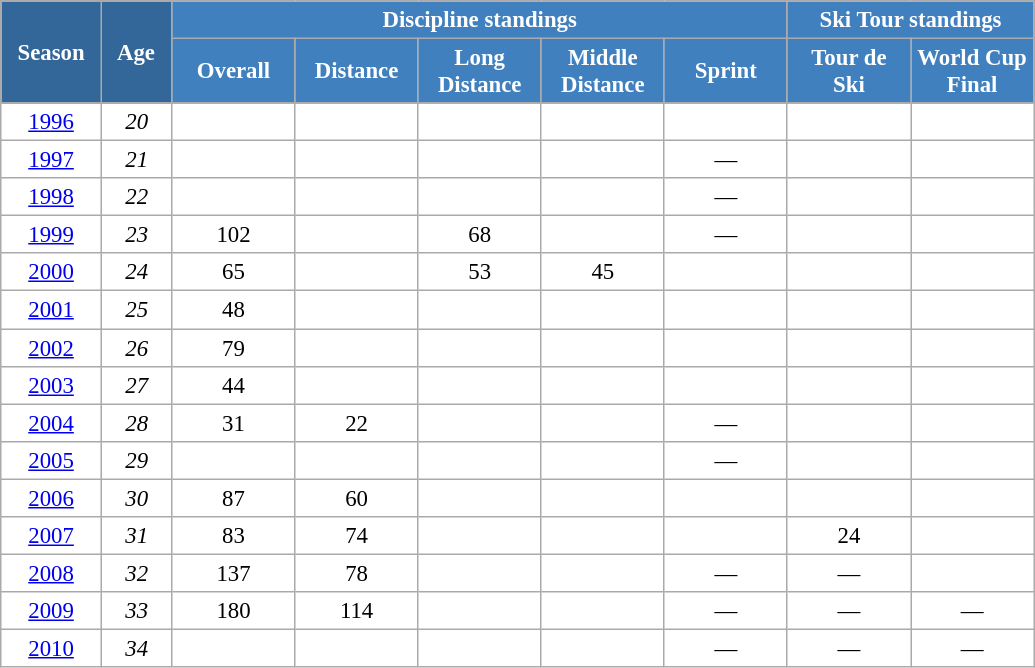<table class="wikitable" style="font-size:95%; text-align:center; border:grey solid 1px; border-collapse:collapse; background:#ffffff;">
<tr>
<th style="background-color:#369; color:white; width:60px;" rowspan="2"> Season </th>
<th style="background-color:#369; color:white; width:40px;" rowspan="2"> Age </th>
<th style="background-color:#4180be; color:white;" colspan="5">Discipline standings</th>
<th style="background-color:#4180be; color:white;" colspan="2">Ski Tour standings</th>
</tr>
<tr>
<th style="background-color:#4180be; color:white; width:75px;">Overall</th>
<th style="background-color:#4180be; color:white; width:75px;">Distance</th>
<th style="background-color:#4180be; color:white; width:75px;">Long Distance</th>
<th style="background-color:#4180be; color:white; width:75px;">Middle Distance</th>
<th style="background-color:#4180be; color:white; width:75px;">Sprint</th>
<th style="background-color:#4180be; color:white; width:75px;">Tour de<br>Ski</th>
<th style="background-color:#4180be; color:white; width:75px;">World Cup<br>Final</th>
</tr>
<tr>
<td><a href='#'>1996</a></td>
<td><em>20</em></td>
<td></td>
<td></td>
<td></td>
<td></td>
<td></td>
<td></td>
<td></td>
</tr>
<tr>
<td><a href='#'>1997</a></td>
<td><em>21</em></td>
<td></td>
<td></td>
<td></td>
<td></td>
<td>—</td>
<td></td>
<td></td>
</tr>
<tr>
<td><a href='#'>1998</a></td>
<td><em>22</em></td>
<td></td>
<td></td>
<td></td>
<td></td>
<td>—</td>
<td></td>
<td></td>
</tr>
<tr>
<td><a href='#'>1999</a></td>
<td><em>23</em></td>
<td>102</td>
<td></td>
<td>68</td>
<td></td>
<td>—</td>
<td></td>
<td></td>
</tr>
<tr>
<td><a href='#'>2000</a></td>
<td><em>24</em></td>
<td>65</td>
<td></td>
<td>53</td>
<td>45</td>
<td></td>
<td></td>
<td></td>
</tr>
<tr>
<td><a href='#'>2001</a></td>
<td><em>25</em></td>
<td>48</td>
<td></td>
<td></td>
<td></td>
<td></td>
<td></td>
<td></td>
</tr>
<tr>
<td><a href='#'>2002</a></td>
<td><em>26</em></td>
<td>79</td>
<td></td>
<td></td>
<td></td>
<td></td>
<td></td>
<td></td>
</tr>
<tr>
<td><a href='#'>2003</a></td>
<td><em>27</em></td>
<td>44</td>
<td></td>
<td></td>
<td></td>
<td></td>
<td></td>
<td></td>
</tr>
<tr>
<td><a href='#'>2004</a></td>
<td><em>28</em></td>
<td>31</td>
<td>22</td>
<td></td>
<td></td>
<td>—</td>
<td></td>
<td></td>
</tr>
<tr>
<td><a href='#'>2005</a></td>
<td><em>29</em></td>
<td></td>
<td></td>
<td></td>
<td></td>
<td>—</td>
<td></td>
<td></td>
</tr>
<tr>
<td><a href='#'>2006</a></td>
<td><em>30</em></td>
<td>87</td>
<td>60</td>
<td></td>
<td></td>
<td></td>
<td></td>
<td></td>
</tr>
<tr>
<td><a href='#'>2007</a></td>
<td><em>31</em></td>
<td>83</td>
<td>74</td>
<td></td>
<td></td>
<td></td>
<td>24</td>
<td></td>
</tr>
<tr>
<td><a href='#'>2008</a></td>
<td><em>32</em></td>
<td>137</td>
<td>78</td>
<td></td>
<td></td>
<td>—</td>
<td>—</td>
<td></td>
</tr>
<tr>
<td><a href='#'>2009</a></td>
<td><em>33</em></td>
<td>180</td>
<td>114</td>
<td></td>
<td></td>
<td>—</td>
<td>—</td>
<td>—</td>
</tr>
<tr>
<td><a href='#'>2010</a></td>
<td><em>34</em></td>
<td></td>
<td></td>
<td></td>
<td></td>
<td>—</td>
<td>—</td>
<td>—</td>
</tr>
</table>
